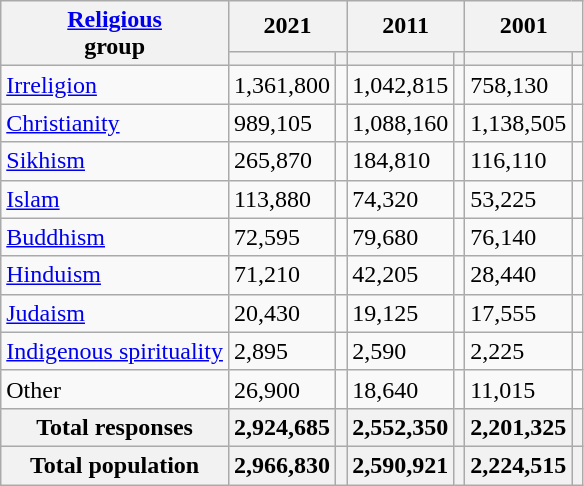<table class="wikitable sortable">
<tr>
<th rowspan="2"><a href='#'>Religious</a><br>group</th>
<th colspan="2">2021</th>
<th colspan="2">2011</th>
<th colspan="2">2001</th>
</tr>
<tr>
<th><a href='#'></a></th>
<th></th>
<th></th>
<th></th>
<th></th>
<th></th>
</tr>
<tr>
<td><a href='#'>Irreligion</a></td>
<td>1,361,800</td>
<td></td>
<td>1,042,815</td>
<td></td>
<td>758,130</td>
<td></td>
</tr>
<tr>
<td><a href='#'>Christianity</a></td>
<td>989,105</td>
<td></td>
<td>1,088,160</td>
<td></td>
<td>1,138,505</td>
<td></td>
</tr>
<tr>
<td><a href='#'>Sikhism</a></td>
<td>265,870</td>
<td></td>
<td>184,810</td>
<td></td>
<td>116,110</td>
<td></td>
</tr>
<tr>
<td><a href='#'>Islam</a></td>
<td>113,880</td>
<td></td>
<td>74,320</td>
<td></td>
<td>53,225</td>
<td></td>
</tr>
<tr>
<td><a href='#'>Buddhism</a></td>
<td>72,595</td>
<td></td>
<td>79,680</td>
<td></td>
<td>76,140</td>
<td></td>
</tr>
<tr>
<td><a href='#'>Hinduism</a></td>
<td>71,210</td>
<td></td>
<td>42,205</td>
<td></td>
<td>28,440</td>
<td></td>
</tr>
<tr>
<td><a href='#'>Judaism</a></td>
<td>20,430</td>
<td></td>
<td>19,125</td>
<td></td>
<td>17,555</td>
<td></td>
</tr>
<tr>
<td><a href='#'>Indigenous spirituality</a></td>
<td>2,895</td>
<td></td>
<td>2,590</td>
<td></td>
<td>2,225</td>
<td></td>
</tr>
<tr>
<td>Other</td>
<td>26,900</td>
<td></td>
<td>18,640</td>
<td></td>
<td>11,015</td>
<td></td>
</tr>
<tr>
<th>Total responses</th>
<th>2,924,685</th>
<th></th>
<th>2,552,350</th>
<th></th>
<th>2,201,325</th>
<th></th>
</tr>
<tr>
<th>Total population</th>
<th>2,966,830</th>
<th></th>
<th>2,590,921</th>
<th></th>
<th>2,224,515</th>
<th></th>
</tr>
</table>
